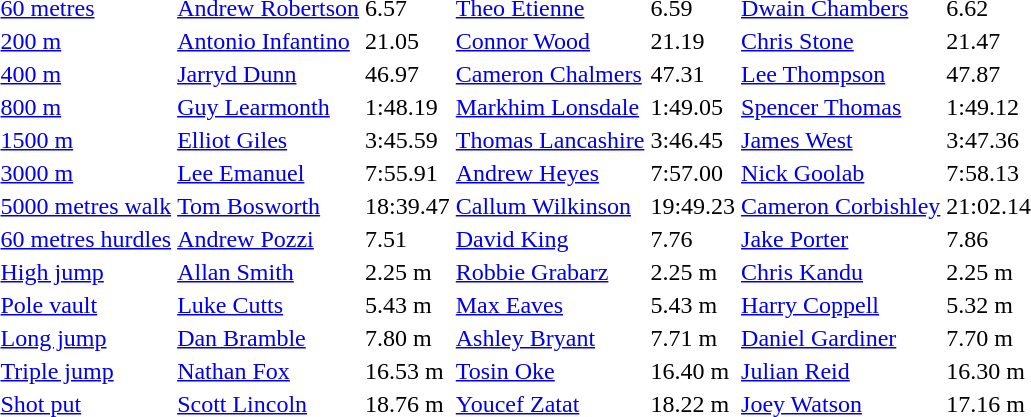<table>
<tr>
<td><a href='#'>60 metres</a></td>
<td><a href='#'>Andrew Robertson</a></td>
<td>6.57</td>
<td><a href='#'>Theo Etienne</a></td>
<td>6.59</td>
<td><a href='#'>Dwain Chambers</a></td>
<td>6.62</td>
</tr>
<tr>
<td><a href='#'>200 m</a></td>
<td><a href='#'>Antonio Infantino</a></td>
<td>21.05</td>
<td><a href='#'>Connor Wood</a></td>
<td>21.19</td>
<td><a href='#'>Chris Stone</a></td>
<td>21.47</td>
</tr>
<tr>
<td><a href='#'>400 m</a></td>
<td><a href='#'>Jarryd Dunn</a></td>
<td>46.97</td>
<td><a href='#'>Cameron Chalmers</a></td>
<td>47.31</td>
<td><a href='#'>Lee Thompson</a></td>
<td>47.87</td>
</tr>
<tr>
<td><a href='#'>800 m</a></td>
<td><a href='#'>Guy Learmonth</a></td>
<td>1:48.19</td>
<td><a href='#'>Markhim Lonsdale</a></td>
<td>1:49.05 </td>
<td><a href='#'>Spencer Thomas</a></td>
<td>1:49.12</td>
</tr>
<tr>
<td><a href='#'>1500 m</a></td>
<td><a href='#'>Elliot Giles</a></td>
<td>3:45.59 </td>
<td><a href='#'>Thomas Lancashire</a></td>
<td>3:46.45</td>
<td><a href='#'>James West</a></td>
<td>3:47.36</td>
</tr>
<tr>
<td><a href='#'>3000 m</a></td>
<td><a href='#'>Lee Emanuel</a></td>
<td>7:55.91</td>
<td><a href='#'>Andrew Heyes</a></td>
<td>7:57.00 </td>
<td><a href='#'>Nick Goolab</a></td>
<td>7:58.13 </td>
</tr>
<tr>
<td><a href='#'>5000 metres walk</a></td>
<td><a href='#'>Tom Bosworth</a></td>
<td>18:39.47 </td>
<td><a href='#'>Callum Wilkinson</a></td>
<td>19:49.23</td>
<td><a href='#'>Cameron Corbishley</a></td>
<td>21:02.14</td>
</tr>
<tr>
<td><a href='#'>60 metres hurdles</a></td>
<td><a href='#'>Andrew Pozzi</a></td>
<td>7.51</td>
<td><a href='#'>David King</a></td>
<td>7.76</td>
<td><a href='#'>Jake Porter</a></td>
<td>7.86 </td>
</tr>
<tr>
<td><a href='#'>High jump</a></td>
<td><a href='#'>Allan Smith</a></td>
<td>2.25 m</td>
<td><a href='#'>Robbie Grabarz</a></td>
<td>2.25 m</td>
<td><a href='#'>Chris Kandu</a></td>
<td>2.25 m</td>
</tr>
<tr>
<td><a href='#'>Pole vault</a></td>
<td><a href='#'>Luke Cutts</a></td>
<td>5.43 m</td>
<td><a href='#'>Max Eaves</a></td>
<td>5.43 m</td>
<td><a href='#'>Harry Coppell</a></td>
<td>5.32 m</td>
</tr>
<tr>
<td><a href='#'>Long jump</a></td>
<td><a href='#'>Dan Bramble</a></td>
<td>7.80 m</td>
<td><a href='#'>Ashley Bryant</a></td>
<td>7.71 m</td>
<td><a href='#'>Daniel Gardiner</a></td>
<td>7.70 m</td>
</tr>
<tr>
<td><a href='#'>Triple jump</a></td>
<td><a href='#'>Nathan Fox</a></td>
<td>16.53 m</td>
<td><a href='#'>Tosin Oke</a></td>
<td>16.40 m</td>
<td><a href='#'>Julian Reid</a></td>
<td>16.30 m</td>
</tr>
<tr>
<td><a href='#'>Shot put</a></td>
<td><a href='#'>Scott Lincoln</a></td>
<td>18.76 m</td>
<td><a href='#'>Youcef Zatat</a></td>
<td>18.22 m </td>
<td><a href='#'>Joey Watson</a></td>
<td>17.16 m</td>
</tr>
</table>
